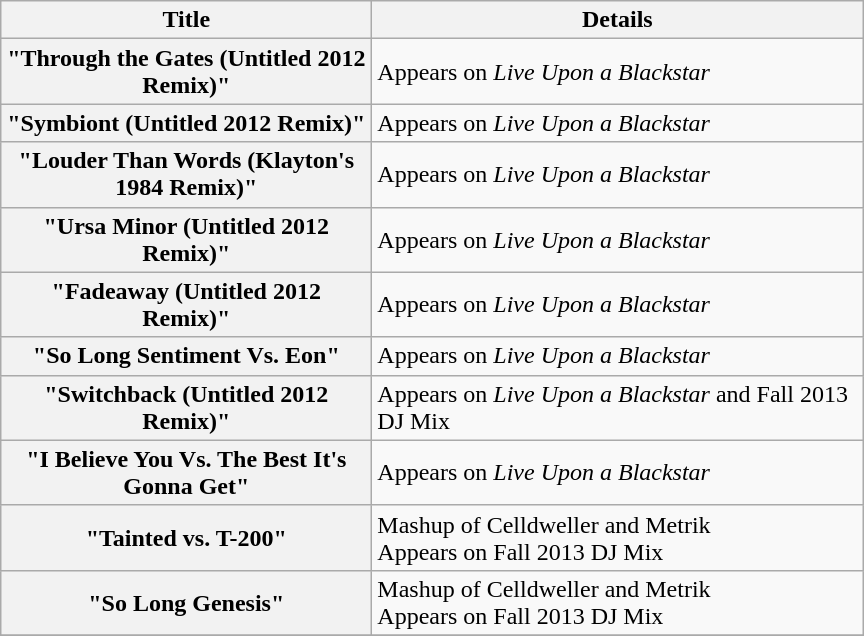<table class="wikitable plainrowheaders">
<tr>
<th style=width:15em;>Title</th>
<th style=width:20em;>Details</th>
</tr>
<tr>
<th scope="row">"Through the Gates (Untitled 2012 Remix)"</th>
<td>Appears on <em>Live Upon a Blackstar</em></td>
</tr>
<tr>
<th scope="row">"Symbiont (Untitled 2012 Remix)"</th>
<td>Appears on <em>Live Upon a Blackstar</em></td>
</tr>
<tr>
<th scope="row">"Louder Than Words (Klayton's 1984 Remix)"</th>
<td>Appears on <em>Live Upon a Blackstar</em></td>
</tr>
<tr>
<th scope="row">"Ursa Minor (Untitled 2012 Remix)"</th>
<td>Appears on <em>Live Upon a Blackstar</em></td>
</tr>
<tr>
<th scope="row">"Fadeaway (Untitled 2012 Remix)"</th>
<td>Appears on <em>Live Upon a Blackstar</em></td>
</tr>
<tr>
<th scope="row">"So Long Sentiment Vs. Eon"</th>
<td>Appears on <em>Live Upon a Blackstar</em></td>
</tr>
<tr>
<th scope="row">"Switchback (Untitled 2012 Remix)"</th>
<td>Appears on <em>Live Upon a Blackstar</em> and Fall 2013 DJ Mix</td>
</tr>
<tr>
<th scope="row">"I Believe You Vs. The Best It's Gonna Get"</th>
<td>Appears on <em>Live Upon a Blackstar</em></td>
</tr>
<tr>
<th scope="row">"Tainted vs. T-200"</th>
<td>Mashup of Celldweller and Metrik<br>Appears on Fall 2013 DJ Mix</td>
</tr>
<tr>
<th scope="row">"So Long Genesis"</th>
<td>Mashup of Celldweller and Metrik<br>Appears on Fall 2013 DJ Mix</td>
</tr>
<tr>
</tr>
</table>
